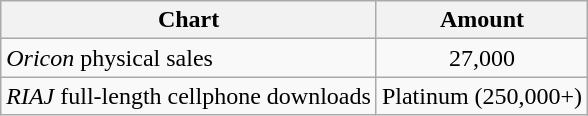<table class="wikitable">
<tr>
<th>Chart</th>
<th>Amount</th>
</tr>
<tr>
<td><em>Oricon</em> physical sales</td>
<td align="center">27,000</td>
</tr>
<tr>
<td><em>RIAJ</em> full-length cellphone downloads</td>
<td align="center">Platinum (250,000+)</td>
</tr>
</table>
